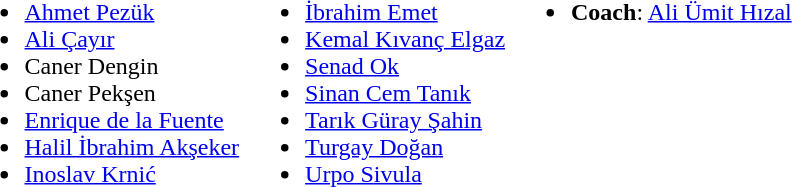<table>
<tr valign="top">
<td><br><ul><li> <a href='#'>Ahmet Pezük</a></li><li> <a href='#'>Ali Çayır</a></li><li> Caner Dengin</li><li> Caner Pekşen</li><li> <a href='#'>Enrique de la Fuente</a></li><li> <a href='#'>Halil İbrahim Akşeker</a></li><li> <a href='#'>Inoslav Krnić</a></li></ul></td>
<td><br><ul><li> <a href='#'>İbrahim Emet</a></li><li> <a href='#'>Kemal Kıvanç Elgaz</a></li><li> <a href='#'>Senad Ok</a></li><li> <a href='#'>Sinan Cem Tanık</a></li><li> <a href='#'>Tarık Güray Şahin</a></li><li> <a href='#'>Turgay Doğan</a></li><li> <a href='#'>Urpo Sivula</a></li></ul></td>
<td><br><ul><li><strong>Coach</strong>:  <a href='#'>Ali Ümit Hızal</a></li></ul></td>
</tr>
</table>
